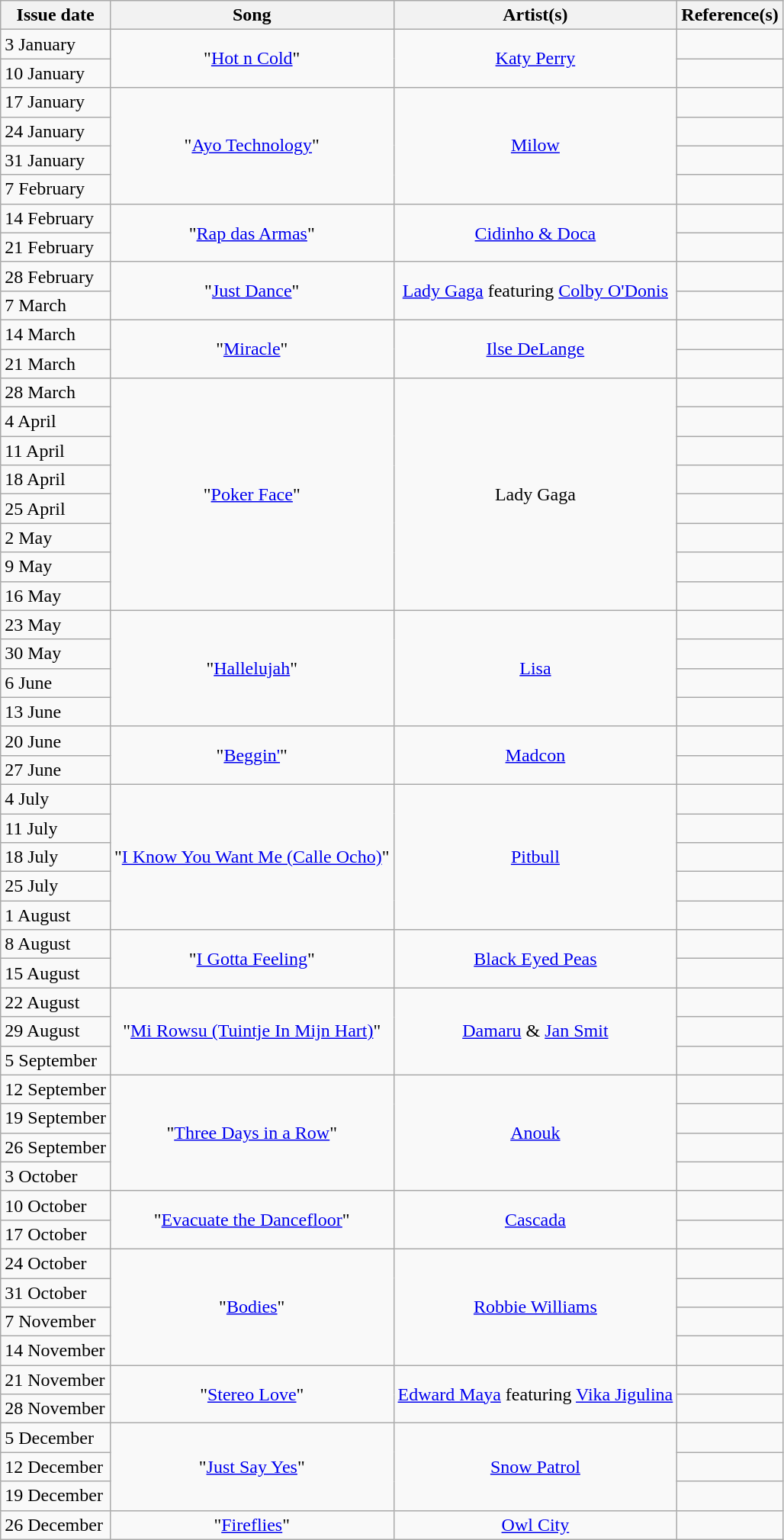<table class="wikitable">
<tr>
<th>Issue date</th>
<th>Song</th>
<th>Artist(s)</th>
<th>Reference(s)</th>
</tr>
<tr>
<td>3 January</td>
<td style="text-align: center;" rowspan="2">"<a href='#'>Hot n Cold</a>"</td>
<td style="text-align: center;" rowspan="2"><a href='#'>Katy Perry</a></td>
<td style="text-align: center;"></td>
</tr>
<tr>
<td>10 January</td>
<td style="text-align: center;"></td>
</tr>
<tr>
<td>17 January</td>
<td style="text-align: center;" rowspan="4">"<a href='#'>Ayo Technology</a>"</td>
<td style="text-align: center;" rowspan="4"><a href='#'>Milow</a></td>
<td style="text-align: center;"></td>
</tr>
<tr>
<td>24 January</td>
<td style="text-align: center;"></td>
</tr>
<tr>
<td>31 January</td>
<td style="text-align: center;"></td>
</tr>
<tr>
<td>7 February</td>
<td style="text-align: center;"></td>
</tr>
<tr>
<td>14 February</td>
<td style="text-align: center;" rowspan="2">"<a href='#'>Rap das Armas</a>"</td>
<td style="text-align: center;" rowspan="2"><a href='#'>Cidinho & Doca</a></td>
<td style="text-align: center;"></td>
</tr>
<tr>
<td>21 February</td>
<td style="text-align: center;"></td>
</tr>
<tr>
<td>28 February</td>
<td style="text-align: center;" rowspan="2">"<a href='#'>Just Dance</a>"</td>
<td style="text-align: center;" rowspan="2"><a href='#'>Lady Gaga</a> featuring <a href='#'>Colby O'Donis</a></td>
<td style="text-align: center;"></td>
</tr>
<tr>
<td>7 March</td>
<td style="text-align: center;"></td>
</tr>
<tr>
<td>14 March</td>
<td style="text-align: center;" rowspan="2">"<a href='#'>Miracle</a>"</td>
<td style="text-align: center;" rowspan="2"><a href='#'>Ilse DeLange</a></td>
<td style="text-align: center;"></td>
</tr>
<tr>
<td>21 March</td>
<td style="text-align: center;"></td>
</tr>
<tr>
<td>28 March</td>
<td style="text-align: center;" rowspan="8">"<a href='#'>Poker Face</a>"</td>
<td style="text-align: center;" rowspan="8">Lady Gaga</td>
<td style="text-align: center;"></td>
</tr>
<tr>
<td>4 April</td>
<td style="text-align: center;"></td>
</tr>
<tr>
<td>11 April</td>
<td style="text-align: center;"></td>
</tr>
<tr>
<td>18 April</td>
<td style="text-align: center;"></td>
</tr>
<tr>
<td>25 April</td>
<td style="text-align: center;"></td>
</tr>
<tr>
<td>2 May</td>
<td style="text-align: center;"></td>
</tr>
<tr>
<td>9 May</td>
<td style="text-align: center;"></td>
</tr>
<tr>
<td>16 May</td>
<td style="text-align: center;"></td>
</tr>
<tr>
<td>23 May</td>
<td style="text-align: center;" rowspan="4">"<a href='#'>Hallelujah</a>"</td>
<td style="text-align: center;" rowspan="4"><a href='#'>Lisa</a></td>
<td style="text-align: center;"></td>
</tr>
<tr>
<td>30 May</td>
<td style="text-align: center;"></td>
</tr>
<tr>
<td>6 June</td>
<td style="text-align: center;"></td>
</tr>
<tr>
<td>13 June</td>
<td style="text-align: center;"></td>
</tr>
<tr>
<td>20 June</td>
<td style="text-align: center;" rowspan="2">"<a href='#'>Beggin'</a>"</td>
<td style="text-align: center;" rowspan="2"><a href='#'>Madcon</a></td>
<td style="text-align: center;"></td>
</tr>
<tr>
<td>27 June</td>
<td style="text-align: center;"></td>
</tr>
<tr>
<td>4 July</td>
<td style="text-align: center;" rowspan="5">"<a href='#'>I Know You Want Me (Calle Ocho)</a>"</td>
<td style="text-align: center;" rowspan="5"><a href='#'>Pitbull</a></td>
<td style="text-align: center;"></td>
</tr>
<tr>
<td>11 July</td>
<td style="text-align: center;"></td>
</tr>
<tr>
<td>18 July</td>
<td style="text-align: center;"></td>
</tr>
<tr>
<td>25 July</td>
<td style="text-align: center;"></td>
</tr>
<tr>
<td>1 August</td>
<td style="text-align: center;"></td>
</tr>
<tr>
<td>8 August</td>
<td style="text-align: center;" rowspan="2">"<a href='#'>I Gotta Feeling</a>"</td>
<td style="text-align: center;" rowspan="2"><a href='#'>Black Eyed Peas</a></td>
<td style="text-align: center;"></td>
</tr>
<tr>
<td>15 August</td>
<td style="text-align: center;"></td>
</tr>
<tr>
<td>22 August</td>
<td style="text-align: center;" rowspan="3">"<a href='#'>Mi Rowsu (Tuintje In Mijn Hart)</a>"</td>
<td style="text-align: center;" rowspan="3"><a href='#'>Damaru</a> & <a href='#'>Jan Smit</a></td>
<td style="text-align: center;"></td>
</tr>
<tr>
<td>29 August</td>
<td style="text-align: center;"></td>
</tr>
<tr>
<td>5 September</td>
<td style="text-align: center;"></td>
</tr>
<tr>
<td>12 September</td>
<td style="text-align: center;" rowspan="4">"<a href='#'>Three Days in a Row</a>"</td>
<td style="text-align: center;" rowspan="4"><a href='#'>Anouk</a></td>
<td style="text-align: center;"></td>
</tr>
<tr>
<td>19 September</td>
<td style="text-align: center;"></td>
</tr>
<tr>
<td>26 September</td>
<td style="text-align: center;"></td>
</tr>
<tr>
<td>3 October</td>
<td style="text-align: center;"></td>
</tr>
<tr>
<td>10 October</td>
<td style="text-align: center;" rowspan="2">"<a href='#'>Evacuate the Dancefloor</a>"</td>
<td style="text-align: center;" rowspan="2"><a href='#'>Cascada</a></td>
<td style="text-align: center;"></td>
</tr>
<tr>
<td>17 October</td>
<td style="text-align: center;"></td>
</tr>
<tr>
<td>24 October</td>
<td style="text-align: center;" rowspan="4">"<a href='#'>Bodies</a>"</td>
<td style="text-align: center;" rowspan="4"><a href='#'>Robbie Williams</a></td>
<td style="text-align: center;"></td>
</tr>
<tr>
<td>31 October</td>
<td style="text-align: center;"></td>
</tr>
<tr>
<td>7 November</td>
<td style="text-align: center;"></td>
</tr>
<tr>
<td>14 November</td>
<td style="text-align: center;"></td>
</tr>
<tr>
<td>21 November</td>
<td style="text-align: center;" rowspan="2">"<a href='#'>Stereo Love</a>"</td>
<td style="text-align: center;" rowspan="2"><a href='#'>Edward Maya</a> featuring <a href='#'>Vika Jigulina</a></td>
<td style="text-align: center;"></td>
</tr>
<tr>
<td>28 November</td>
<td style="text-align: center;"></td>
</tr>
<tr>
<td>5 December</td>
<td style="text-align: center;" rowspan="3">"<a href='#'>Just Say Yes</a>"</td>
<td style="text-align: center;" rowspan="3"><a href='#'>Snow Patrol</a></td>
<td style="text-align: center;"></td>
</tr>
<tr>
<td>12 December</td>
<td style="text-align: center;"></td>
</tr>
<tr>
<td>19 December</td>
<td style="text-align: center;"></td>
</tr>
<tr>
<td>26 December</td>
<td style="text-align: center;">"<a href='#'>Fireflies</a>"</td>
<td style="text-align: center;"><a href='#'>Owl City</a></td>
<td style="text-align: center;"></td>
</tr>
</table>
